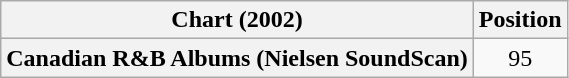<table class="wikitable plainrowheaders" style="text-align:center;">
<tr>
<th scope="col">Chart (2002)</th>
<th scope="col">Position</th>
</tr>
<tr>
<th scope="row">Canadian R&B Albums (Nielsen SoundScan)</th>
<td>95</td>
</tr>
</table>
